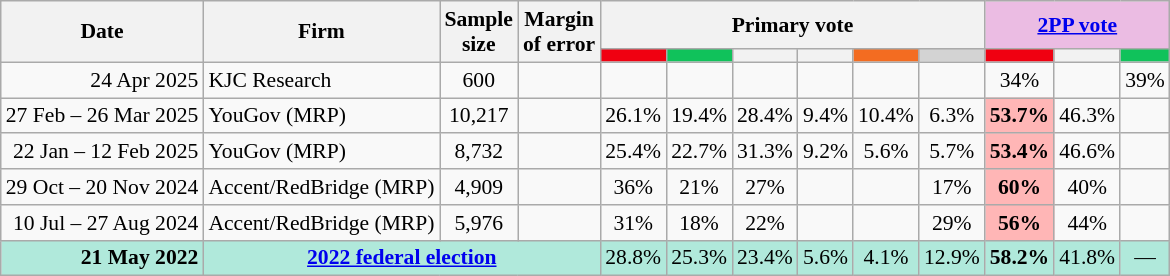<table class="nowrap wikitable tpl-blanktable" style=text-align:center;font-size:90%>
<tr>
<th rowspan=2>Date</th>
<th rowspan=2>Firm</th>
<th rowspan=2>Sample<br>size</th>
<th rowspan=2>Margin<br>of error</th>
<th colspan=6>Primary vote</th>
<th colspan=3 class=unsortable style=background:#ebbce3><a href='#'>2PP vote</a></th>
</tr>
<tr>
<th style="background:#F00011"></th>
<th style=background:#10C25B></th>
<th style=background:></th>
<th style=background:></th>
<th style=background:#f36c21></th>
<th style=background:lightgray></th>
<th style="background:#F00011"></th>
<th style=background:></th>
<th style=background:#10C25B></th>
</tr>
<tr>
<td align=right>24 Apr 2025</td>
<td align=left>KJC Research</td>
<td>600</td>
<td></td>
<td></td>
<td></td>
<td></td>
<td></td>
<td></td>
<td></td>
<td>34%</td>
<td></td>
<td>39%</td>
</tr>
<tr>
<td align=right>27 Feb – 26 Mar 2025</td>
<td align=left>YouGov (MRP)</td>
<td>10,217</td>
<td></td>
<td>26.1%</td>
<td>19.4%</td>
<td>28.4%</td>
<td>9.4%</td>
<td>10.4%</td>
<td>6.3%</td>
<th style=background:#FFB6B6>53.7%</th>
<td>46.3%</td>
<td></td>
</tr>
<tr>
<td align=right>22 Jan – 12 Feb 2025</td>
<td align=left>YouGov (MRP)</td>
<td>8,732</td>
<td></td>
<td>25.4%</td>
<td>22.7%</td>
<td>31.3%</td>
<td>9.2%</td>
<td>5.6%</td>
<td>5.7%</td>
<th style=background:#FFB6B6>53.4%</th>
<td>46.6%</td>
<td></td>
</tr>
<tr>
<td align=right>29 Oct – 20 Nov 2024</td>
<td align=left>Accent/RedBridge (MRP)</td>
<td>4,909</td>
<td></td>
<td>36%</td>
<td>21%</td>
<td>27%</td>
<td></td>
<td></td>
<td>17%</td>
<th style=background:#FFB6B6>60%</th>
<td>40%</td>
<td></td>
</tr>
<tr>
<td align=right>10 Jul – 27 Aug 2024</td>
<td align=left>Accent/RedBridge (MRP)</td>
<td>5,976</td>
<td></td>
<td>31%</td>
<td>18%</td>
<td>22%</td>
<td></td>
<td></td>
<td>29%</td>
<th style=background:#FFB6B6>56%</th>
<td>44%</td>
<td></td>
</tr>
<tr style="background:#b0e9db">
<td style="text-align:right" data-sort-value="21-May-2022"><strong>21 May 2022</strong></td>
<td colspan="3" style="text-align:center"><strong><a href='#'>2022 federal election</a></strong></td>
<td>28.8%</td>
<td>25.3%</td>
<td>23.4%</td>
<td>5.6%</td>
<td>4.1%</td>
<td>12.9%</td>
<td><strong>58.2%</strong></td>
<td>41.8%</td>
<td>—</td>
</tr>
</table>
